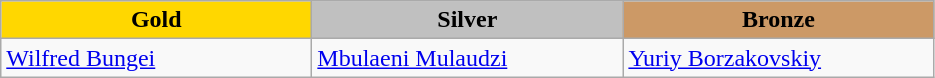<table class="wikitable" style="text-align:left">
<tr align="center">
<td width=200 bgcolor=gold><strong>Gold</strong></td>
<td width=200 bgcolor=silver><strong>Silver</strong></td>
<td width=200 bgcolor=CC9966><strong>Bronze</strong></td>
</tr>
<tr>
<td><a href='#'>Wilfred Bungei</a><br><em></em></td>
<td><a href='#'>Mbulaeni Mulaudzi</a><br><em></em></td>
<td><a href='#'>Yuriy Borzakovskiy</a><br><em></em></td>
</tr>
</table>
